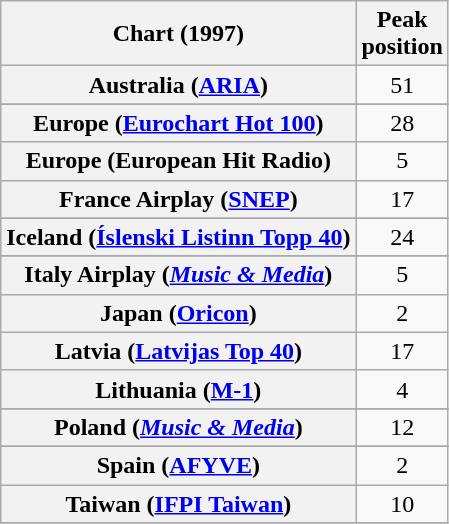<table class="wikitable sortable plainrowheaders" style="text-align:center">
<tr>
<th scope="col">Chart (1997)</th>
<th scope="col">Peak<br>position</th>
</tr>
<tr>
<th scope="row">Australia (<a href='#'>ARIA</a>)</th>
<td>51</td>
</tr>
<tr>
</tr>
<tr>
</tr>
<tr>
<th scope="row">Europe (<a href='#'>Eurochart Hot 100</a>)</th>
<td>28</td>
</tr>
<tr>
<th scope="row">Europe (European Hit Radio)</th>
<td>5</td>
</tr>
<tr>
<th scope="row">France Airplay (<a href='#'>SNEP</a>)</th>
<td style="text-align:center;">17</td>
</tr>
<tr>
</tr>
<tr>
<th scope="row">Iceland (<a href='#'>Íslenski Listinn Topp 40</a>)</th>
<td>24</td>
</tr>
<tr>
</tr>
<tr>
<th scope="row">Italy Airplay (<em><a href='#'>Music & Media</a></em>)</th>
<td>5</td>
</tr>
<tr>
<th scope="row">Japan (<a href='#'>Oricon</a>)</th>
<td>2</td>
</tr>
<tr>
<th scope="row">Latvia (<a href='#'>Latvijas Top 40</a>)</th>
<td align="center">17</td>
</tr>
<tr>
<th scope="row">Lithuania (<a href='#'>M-1</a>)</th>
<td>4</td>
</tr>
<tr>
</tr>
<tr>
<th scope="row">Poland (<em><a href='#'>Music & Media</a></em>)</th>
<td>12</td>
</tr>
<tr>
</tr>
<tr>
<th scope="row">Spain (<a href='#'>AFYVE</a>)</th>
<td>2</td>
</tr>
<tr>
<th scope="row">Taiwan (<a href='#'>IFPI Taiwan</a>)</th>
<td>10</td>
</tr>
<tr>
</tr>
</table>
